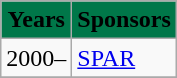<table class="wikitable collapsible" border="1">
<tr>
<th style="background:#007749;"><span>Years</span></th>
<th style="background:#007749;"><span>Sponsors</span></th>
</tr>
<tr>
<td>2000–</td>
<td><a href='#'>SPAR</a></td>
</tr>
<tr>
</tr>
</table>
